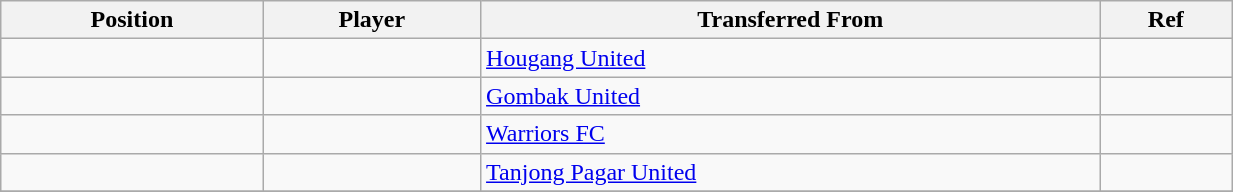<table class="wikitable sortable" style="width:65%; text-align:center; font-size:100%; text-align:left;">
<tr>
<th><strong>Position</strong></th>
<th><strong>Player</strong></th>
<th><strong>Transferred From</strong></th>
<th><strong>Ref</strong></th>
</tr>
<tr>
<td></td>
<td></td>
<td> <a href='#'>Hougang United</a></td>
<td></td>
</tr>
<tr>
<td></td>
<td></td>
<td> <a href='#'>Gombak United</a></td>
<td></td>
</tr>
<tr>
<td></td>
<td></td>
<td> <a href='#'>Warriors FC</a></td>
<td></td>
</tr>
<tr>
<td></td>
<td></td>
<td> <a href='#'>Tanjong Pagar United</a></td>
<td></td>
</tr>
<tr>
</tr>
</table>
